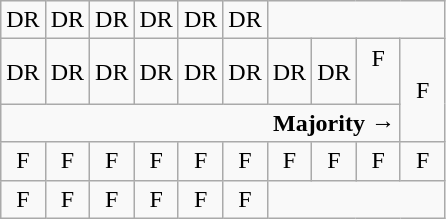<table class="wikitable" style="text-align:center">
<tr>
<td>DR</td>
<td>DR</td>
<td>DR</td>
<td>DR</td>
<td>DR</td>
<td>DR</td>
</tr>
<tr>
<td width=10% >DR</td>
<td width=10% >DR</td>
<td width=10% >DR</td>
<td width=10% >DR</td>
<td width=10% >DR</td>
<td width=10% >DR</td>
<td width=10% >DR</td>
<td width=10% >DR</td>
<td width=10% >F<br><br></td>
<td rowspan=2 width=10% >F</td>
</tr>
<tr style="height:1em">
<td colspan=9 style="text-align:right"><strong>Majority →</strong></td>
</tr>
<tr>
<td>F</td>
<td>F</td>
<td>F</td>
<td>F</td>
<td>F</td>
<td>F</td>
<td>F</td>
<td>F</td>
<td>F</td>
<td>F</td>
</tr>
<tr>
<td>F</td>
<td>F</td>
<td>F</td>
<td>F</td>
<td>F</td>
<td>F</td>
</tr>
</table>
